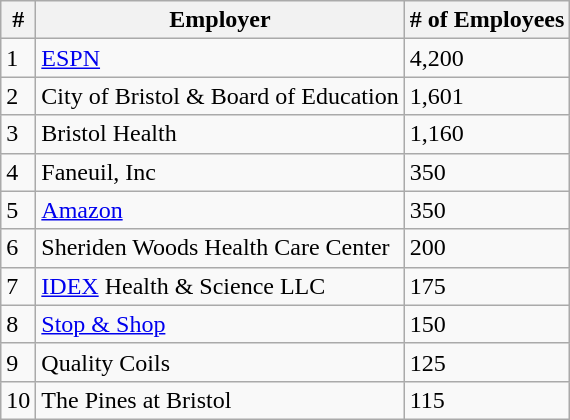<table class="wikitable">
<tr>
<th>#</th>
<th>Employer</th>
<th># of Employees</th>
</tr>
<tr>
<td>1</td>
<td><a href='#'>ESPN</a></td>
<td>4,200</td>
</tr>
<tr>
<td>2</td>
<td>City of Bristol & Board of Education</td>
<td>1,601</td>
</tr>
<tr>
<td>3</td>
<td>Bristol Health</td>
<td>1,160</td>
</tr>
<tr>
<td>4</td>
<td>Faneuil, Inc</td>
<td>350</td>
</tr>
<tr>
<td>5</td>
<td><a href='#'>Amazon</a></td>
<td>350</td>
</tr>
<tr>
<td>6</td>
<td>Sheriden Woods Health Care Center</td>
<td>200</td>
</tr>
<tr>
<td>7</td>
<td><a href='#'>IDEX</a> Health & Science LLC</td>
<td>175</td>
</tr>
<tr>
<td>8</td>
<td><a href='#'>Stop & Shop</a></td>
<td>150</td>
</tr>
<tr>
<td>9</td>
<td>Quality Coils</td>
<td>125</td>
</tr>
<tr>
<td>10</td>
<td>The Pines at Bristol</td>
<td>115</td>
</tr>
</table>
